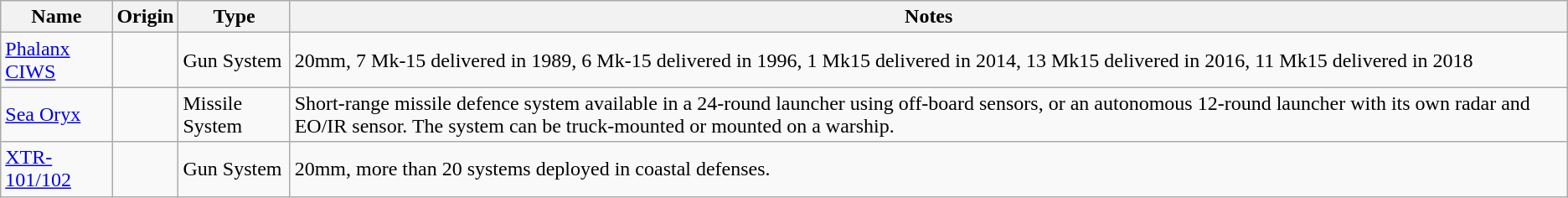<table class="wikitable">
<tr>
<th style="text-align:center; width:">Name</th>
<th style="text-align:center; width:">Origin</th>
<th style="text-align:center; width:">Type</th>
<th style="text-align:center width:">Notes<br></th>
</tr>
<tr>
<td><a href='#'>Phalanx CIWS</a></td>
<td> </td>
<td>Gun System</td>
<td>20mm, 7 Mk-15 delivered in 1989, 6 Mk-15 delivered in 1996, 1 Mk15 delivered in 2014, 13 Mk15 delivered in 2016, 11 Mk15 delivered in 2018</td>
</tr>
<tr>
<td><a href='#'>Sea Oryx</a></td>
<td></td>
<td>Missile System</td>
<td>Short-range missile defence system available in a 24-round launcher using off-board sensors, or an autonomous 12-round launcher with its own radar and EO/IR sensor. The system can be truck-mounted or mounted on a warship.</td>
</tr>
<tr>
<td><a href='#'>XTR-101/102</a></td>
<td></td>
<td>Gun System</td>
<td>20mm, more than 20 systems deployed in coastal defenses.</td>
</tr>
</table>
